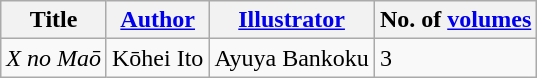<table class="wikitable">
<tr>
<th scope="col">Title</th>
<th scope="col"><a href='#'>Author</a></th>
<th scope="col"><a href='#'>Illustrator</a></th>
<th scope="col">No. of <a href='#'>volumes</a></th>
</tr>
<tr>
<td><em>X no Maō</em></td>
<td>Kōhei Ito</td>
<td>Ayuya Bankoku</td>
<td>3</td>
</tr>
</table>
